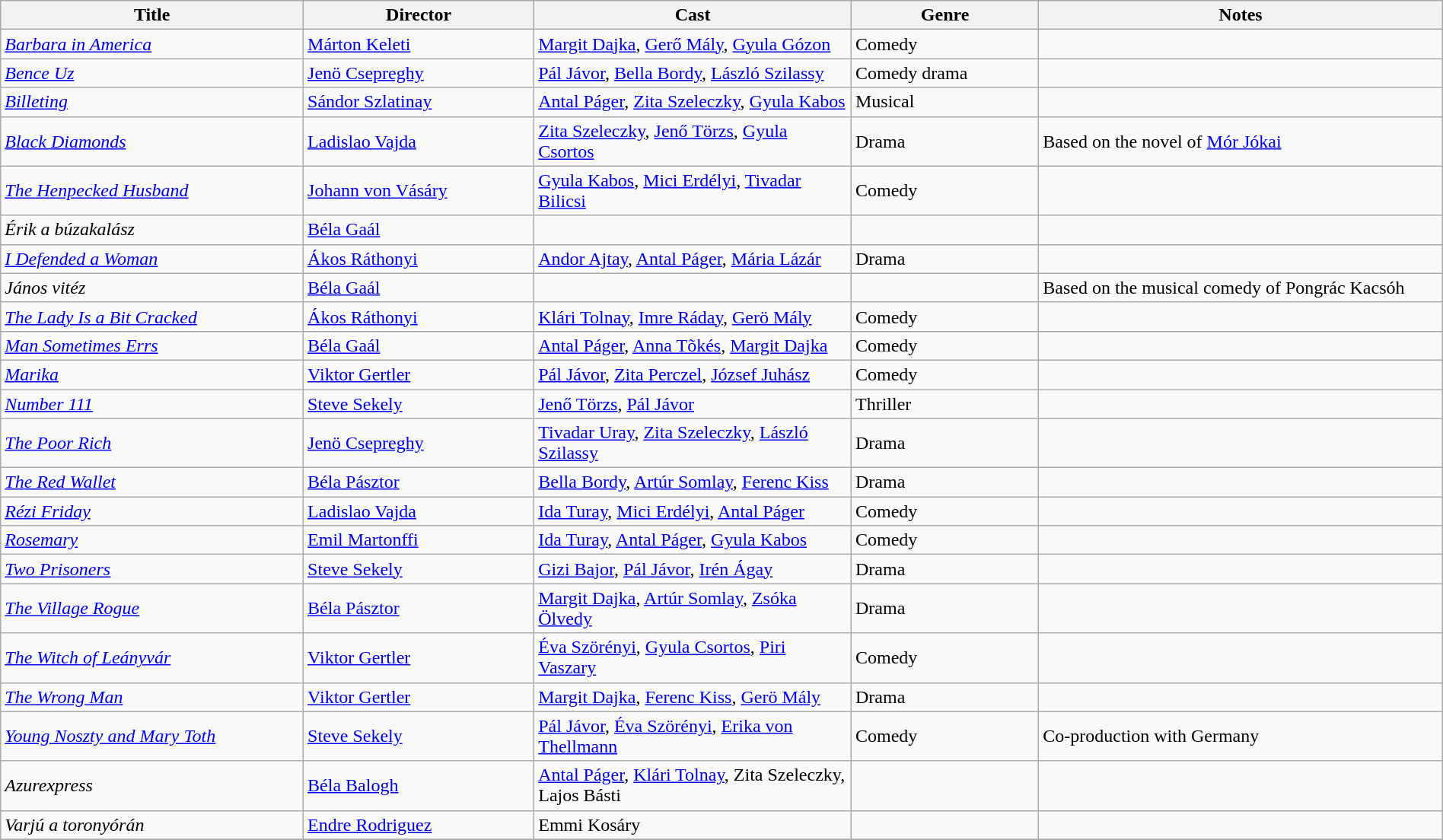<table class="wikitable" style="width:100%;">
<tr>
<th style="width:21%;">Title</th>
<th style="width:16%;">Director</th>
<th style="width:22%;">Cast</th>
<th style="width:13%;">Genre</th>
<th style="width:28%;">Notes</th>
</tr>
<tr>
<td><em><a href='#'>Barbara in America</a></em></td>
<td><a href='#'>Márton Keleti</a></td>
<td><a href='#'>Margit Dajka</a>, <a href='#'>Gerő Mály</a>, <a href='#'>Gyula Gózon</a></td>
<td>Comedy</td>
<td></td>
</tr>
<tr>
<td><em><a href='#'>Bence Uz</a></em></td>
<td><a href='#'>Jenö Csepreghy</a></td>
<td><a href='#'>Pál Jávor</a>, <a href='#'>Bella Bordy</a>, <a href='#'>László Szilassy</a></td>
<td>Comedy drama</td>
<td></td>
</tr>
<tr>
<td><em><a href='#'>Billeting</a></em></td>
<td><a href='#'>Sándor Szlatinay</a></td>
<td><a href='#'>Antal Páger</a>, <a href='#'>Zita Szeleczky</a>, <a href='#'>Gyula Kabos</a></td>
<td>Musical</td>
<td></td>
</tr>
<tr>
<td><em><a href='#'>Black Diamonds</a></em></td>
<td><a href='#'>Ladislao Vajda</a></td>
<td><a href='#'>Zita Szeleczky</a>, <a href='#'>Jenő Törzs</a>, <a href='#'>Gyula Csortos</a></td>
<td>Drama</td>
<td>Based on the novel of <a href='#'>Mór Jókai</a></td>
</tr>
<tr>
<td><em><a href='#'>The Henpecked Husband</a></em></td>
<td><a href='#'>Johann von Vásáry</a></td>
<td><a href='#'>Gyula Kabos</a>, <a href='#'>Mici Erdélyi</a>, <a href='#'>Tivadar Bilicsi</a></td>
<td>Comedy</td>
<td></td>
</tr>
<tr>
<td><em>Érik a búzakalász</em></td>
<td><a href='#'>Béla Gaál</a></td>
<td></td>
<td></td>
<td></td>
</tr>
<tr>
<td><em><a href='#'>I Defended a Woman</a></em></td>
<td><a href='#'>Ákos Ráthonyi</a></td>
<td><a href='#'>Andor Ajtay</a>, <a href='#'>Antal Páger</a>, <a href='#'>Mária Lázár</a></td>
<td>Drama</td>
<td></td>
</tr>
<tr>
<td><em>János vitéz</em></td>
<td><a href='#'>Béla Gaál</a></td>
<td></td>
<td></td>
<td>Based on the musical comedy of Pongrác Kacsóh</td>
</tr>
<tr>
<td><em><a href='#'>The Lady Is a Bit Cracked</a></em></td>
<td><a href='#'>Ákos Ráthonyi</a></td>
<td><a href='#'>Klári Tolnay</a>, <a href='#'>Imre Ráday</a>, <a href='#'>Gerö Mály</a></td>
<td>Comedy</td>
<td></td>
</tr>
<tr>
<td><em><a href='#'>Man Sometimes Errs</a></em></td>
<td><a href='#'>Béla Gaál</a></td>
<td><a href='#'>Antal Páger</a>, <a href='#'>Anna Tõkés</a>, <a href='#'>Margit Dajka</a></td>
<td>Comedy</td>
<td></td>
</tr>
<tr>
<td><em><a href='#'>Marika</a></em></td>
<td><a href='#'>Viktor Gertler</a></td>
<td><a href='#'>Pál Jávor</a>, <a href='#'>Zita Perczel</a>, <a href='#'>József Juhász</a></td>
<td>Comedy</td>
<td></td>
</tr>
<tr>
<td><em><a href='#'>Number 111</a></em></td>
<td><a href='#'>Steve Sekely</a></td>
<td><a href='#'>Jenő Törzs</a>, <a href='#'>Pál Jávor</a></td>
<td>Thriller</td>
<td></td>
</tr>
<tr>
<td><em><a href='#'>The Poor Rich</a></em></td>
<td><a href='#'>Jenö Csepreghy</a></td>
<td><a href='#'>Tivadar Uray</a>, <a href='#'>Zita Szeleczky</a>, <a href='#'>László Szilassy</a></td>
<td>Drama</td>
<td></td>
</tr>
<tr>
<td><em><a href='#'>The Red Wallet</a></em></td>
<td><a href='#'>Béla Pásztor</a></td>
<td><a href='#'>Bella Bordy</a>, <a href='#'>Artúr Somlay</a>, <a href='#'>Ferenc Kiss</a></td>
<td>Drama</td>
<td></td>
</tr>
<tr>
<td><em><a href='#'>Rézi Friday</a></em></td>
<td><a href='#'>Ladislao Vajda</a></td>
<td><a href='#'>Ida Turay</a>, <a href='#'>Mici Erdélyi</a>, <a href='#'>Antal Páger</a></td>
<td>Comedy</td>
<td></td>
</tr>
<tr>
<td><em><a href='#'>Rosemary</a></em></td>
<td><a href='#'>Emil Martonffi</a></td>
<td><a href='#'>Ida Turay</a>, <a href='#'>Antal Páger</a>, <a href='#'>Gyula Kabos</a></td>
<td>Comedy</td>
<td></td>
</tr>
<tr>
<td><em><a href='#'>Two Prisoners</a></em></td>
<td><a href='#'>Steve Sekely</a></td>
<td><a href='#'>Gizi Bajor</a>, <a href='#'>Pál Jávor</a>, <a href='#'>Irén Ágay</a></td>
<td>Drama</td>
<td></td>
</tr>
<tr>
<td><em><a href='#'>The Village Rogue</a></em></td>
<td><a href='#'>Béla Pásztor</a></td>
<td><a href='#'>Margit Dajka</a>, <a href='#'>Artúr Somlay</a>, <a href='#'>Zsóka Ölvedy</a></td>
<td>Drama</td>
<td></td>
</tr>
<tr>
<td><em><a href='#'>The Witch of Leányvár</a></em></td>
<td><a href='#'>Viktor Gertler</a></td>
<td><a href='#'>Éva Szörényi</a>, <a href='#'>Gyula Csortos</a>, <a href='#'>Piri Vaszary</a></td>
<td>Comedy</td>
<td></td>
</tr>
<tr>
<td><em><a href='#'>The Wrong Man</a></em></td>
<td><a href='#'>Viktor Gertler</a></td>
<td><a href='#'>Margit Dajka</a>, <a href='#'>Ferenc Kiss</a>, <a href='#'>Gerö Mály</a></td>
<td>Drama</td>
<td></td>
</tr>
<tr>
<td><em><a href='#'>Young Noszty and Mary Toth</a></em></td>
<td><a href='#'>Steve Sekely</a></td>
<td><a href='#'>Pál Jávor</a>, <a href='#'>Éva Szörényi</a>, <a href='#'>Erika von Thellmann</a></td>
<td>Comedy</td>
<td>Co-production with Germany</td>
</tr>
<tr>
<td><em>Azurexpress</em></td>
<td><a href='#'>Béla Balogh</a></td>
<td><a href='#'>Antal Páger</a>, <a href='#'>Klári Tolnay</a>, Zita Szeleczky, Lajos Básti</td>
<td></td>
<td></td>
</tr>
<tr>
<td><em>Varjú a toronyórán</em></td>
<td><a href='#'>Endre Rodriguez</a></td>
<td>Emmi Kosáry</td>
<td></td>
<td></td>
</tr>
<tr>
</tr>
</table>
